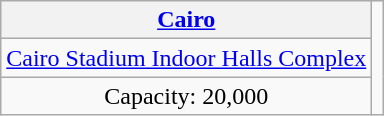<table class="wikitable" style="text-align:center;">
<tr>
<th><a href='#'>Cairo</a></th>
<td rowspan="4"><br></td>
</tr>
<tr>
<td><a href='#'>Cairo Stadium Indoor Halls Complex</a></td>
</tr>
<tr>
<td>Capacity: 20,000</td>
</tr>
</table>
